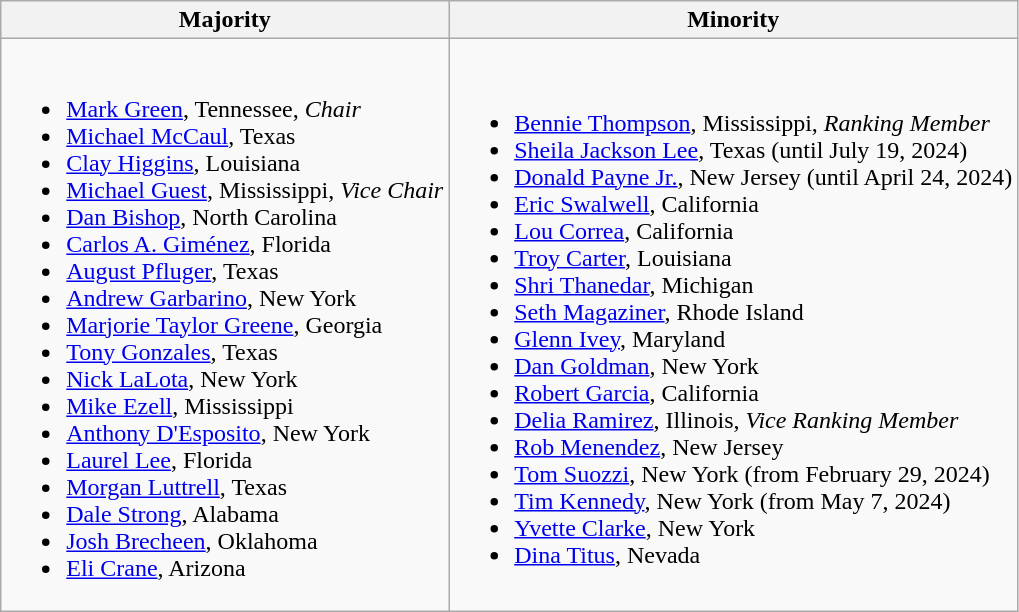<table class=wikitable>
<tr>
<th>Majority</th>
<th>Minority</th>
</tr>
<tr>
<td><br><ul><li><a href='#'>Mark Green</a>, Tennessee, <em>Chair</em></li><li><a href='#'>Michael McCaul</a>, Texas</li><li><a href='#'>Clay Higgins</a>, Louisiana</li><li><a href='#'>Michael Guest</a>, Mississippi, <em>Vice Chair</em></li><li><a href='#'>Dan Bishop</a>, North Carolina</li><li><a href='#'>Carlos A. Giménez</a>, Florida</li><li><a href='#'>August Pfluger</a>, Texas</li><li><a href='#'>Andrew Garbarino</a>, New York</li><li><a href='#'>Marjorie Taylor Greene</a>, Georgia</li><li><a href='#'>Tony Gonzales</a>, Texas</li><li><a href='#'>Nick LaLota</a>, New York</li><li><a href='#'>Mike Ezell</a>, Mississippi</li><li><a href='#'>Anthony D'Esposito</a>, New York</li><li><a href='#'>Laurel Lee</a>, Florida</li><li><a href='#'>Morgan Luttrell</a>, Texas</li><li><a href='#'>Dale Strong</a>, Alabama</li><li><a href='#'>Josh Brecheen</a>, Oklahoma</li><li><a href='#'>Eli Crane</a>, Arizona</li></ul></td>
<td><br><ul><li><a href='#'>Bennie Thompson</a>, Mississippi, <em>Ranking Member</em></li><li><a href='#'>Sheila Jackson Lee</a>, Texas (until July 19, 2024)</li><li><a href='#'>Donald Payne Jr.</a>, New Jersey (until April 24, 2024)</li><li><a href='#'>Eric Swalwell</a>, California</li><li><a href='#'>Lou Correa</a>, California</li><li><a href='#'>Troy Carter</a>, Louisiana</li><li><a href='#'>Shri Thanedar</a>, Michigan</li><li><a href='#'>Seth Magaziner</a>, Rhode Island</li><li><a href='#'>Glenn Ivey</a>, Maryland</li><li><a href='#'>Dan Goldman</a>, New York</li><li><a href='#'>Robert Garcia</a>, California</li><li><a href='#'>Delia Ramirez</a>, Illinois, <em>Vice Ranking Member</em></li><li><a href='#'>Rob Menendez</a>, New Jersey</li><li><a href='#'>Tom Suozzi</a>, New York (from February 29, 2024)</li><li><a href='#'>Tim Kennedy</a>, New York (from May 7, 2024)</li><li><a href='#'>Yvette Clarke</a>, New York</li><li><a href='#'>Dina Titus</a>, Nevada</li></ul></td>
</tr>
</table>
